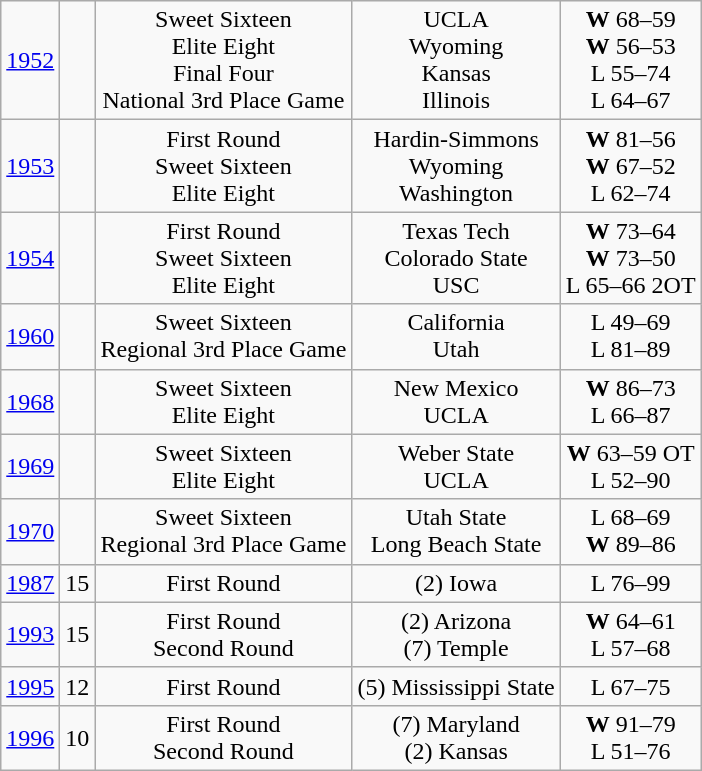<table class="wikitable">
<tr align="center">
<td><a href='#'>1952</a></td>
<td></td>
<td>Sweet Sixteen<br>Elite Eight<br>Final Four<br>National 3rd Place Game</td>
<td>UCLA<br>Wyoming<br>Kansas<br>Illinois</td>
<td><strong>W</strong> 68–59<br><strong>W</strong> 56–53<br>L 55–74<br>L 64–67</td>
</tr>
<tr align="center">
<td><a href='#'>1953</a></td>
<td></td>
<td>First Round<br>Sweet Sixteen<br>Elite Eight</td>
<td>Hardin-Simmons<br>Wyoming<br>Washington</td>
<td><strong>W</strong> 81–56<br><strong>W</strong> 67–52<br>L 62–74</td>
</tr>
<tr align="center">
<td><a href='#'>1954</a></td>
<td></td>
<td>First Round<br>Sweet Sixteen<br>Elite Eight</td>
<td>Texas Tech<br>Colorado State<br>USC</td>
<td><strong>W</strong> 73–64<br><strong>W</strong> 73–50<br>L 65–66 2OT</td>
</tr>
<tr align="center">
<td><a href='#'>1960</a></td>
<td></td>
<td>Sweet Sixteen<br>Regional 3rd Place Game</td>
<td>California<br>Utah</td>
<td>L 49–69<br>L 81–89</td>
</tr>
<tr align="center">
<td><a href='#'>1968</a></td>
<td></td>
<td>Sweet Sixteen<br>Elite Eight</td>
<td>New Mexico<br>UCLA</td>
<td><strong>W</strong> 86–73<br>L 66–87</td>
</tr>
<tr align="center">
<td><a href='#'>1969</a></td>
<td></td>
<td>Sweet Sixteen<br>Elite Eight</td>
<td>Weber State<br>UCLA</td>
<td><strong>W</strong> 63–59 OT<br>L 52–90</td>
</tr>
<tr align="center">
<td><a href='#'>1970</a></td>
<td></td>
<td>Sweet Sixteen<br>Regional 3rd Place Game</td>
<td>Utah State<br>Long Beach State</td>
<td>L 68–69<br><strong>W</strong> 89–86</td>
</tr>
<tr align="center">
<td><a href='#'>1987</a></td>
<td>15</td>
<td>First Round</td>
<td>(2) Iowa</td>
<td>L 76–99</td>
</tr>
<tr align="center">
<td><a href='#'>1993</a></td>
<td>15</td>
<td>First Round<br>Second Round</td>
<td>(2) Arizona<br>(7) Temple</td>
<td><strong>W</strong> 64–61<br>L 57–68</td>
</tr>
<tr align="center">
<td><a href='#'>1995</a></td>
<td>12</td>
<td>First Round</td>
<td>(5) Mississippi State</td>
<td>L 67–75</td>
</tr>
<tr align="center">
<td><a href='#'>1996</a></td>
<td>10</td>
<td>First Round<br>Second Round</td>
<td>(7) Maryland<br>(2) Kansas</td>
<td><strong>W</strong> 91–79<br>L 51–76</td>
</tr>
</table>
